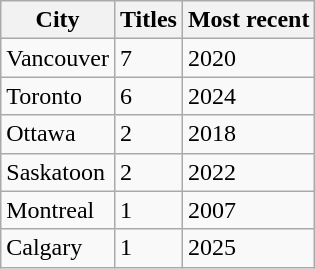<table class="wikitable sortable">
<tr>
<th>City</th>
<th>Titles</th>
<th>Most recent</th>
</tr>
<tr>
<td>Vancouver</td>
<td>7</td>
<td>2020</td>
</tr>
<tr>
<td>Toronto</td>
<td>6</td>
<td>2024</td>
</tr>
<tr>
<td>Ottawa</td>
<td>2</td>
<td>2018</td>
</tr>
<tr>
<td>Saskatoon</td>
<td>2</td>
<td>2022</td>
</tr>
<tr>
<td>Montreal</td>
<td>1</td>
<td>2007</td>
</tr>
<tr>
<td>Calgary</td>
<td>1</td>
<td>2025</td>
</tr>
</table>
